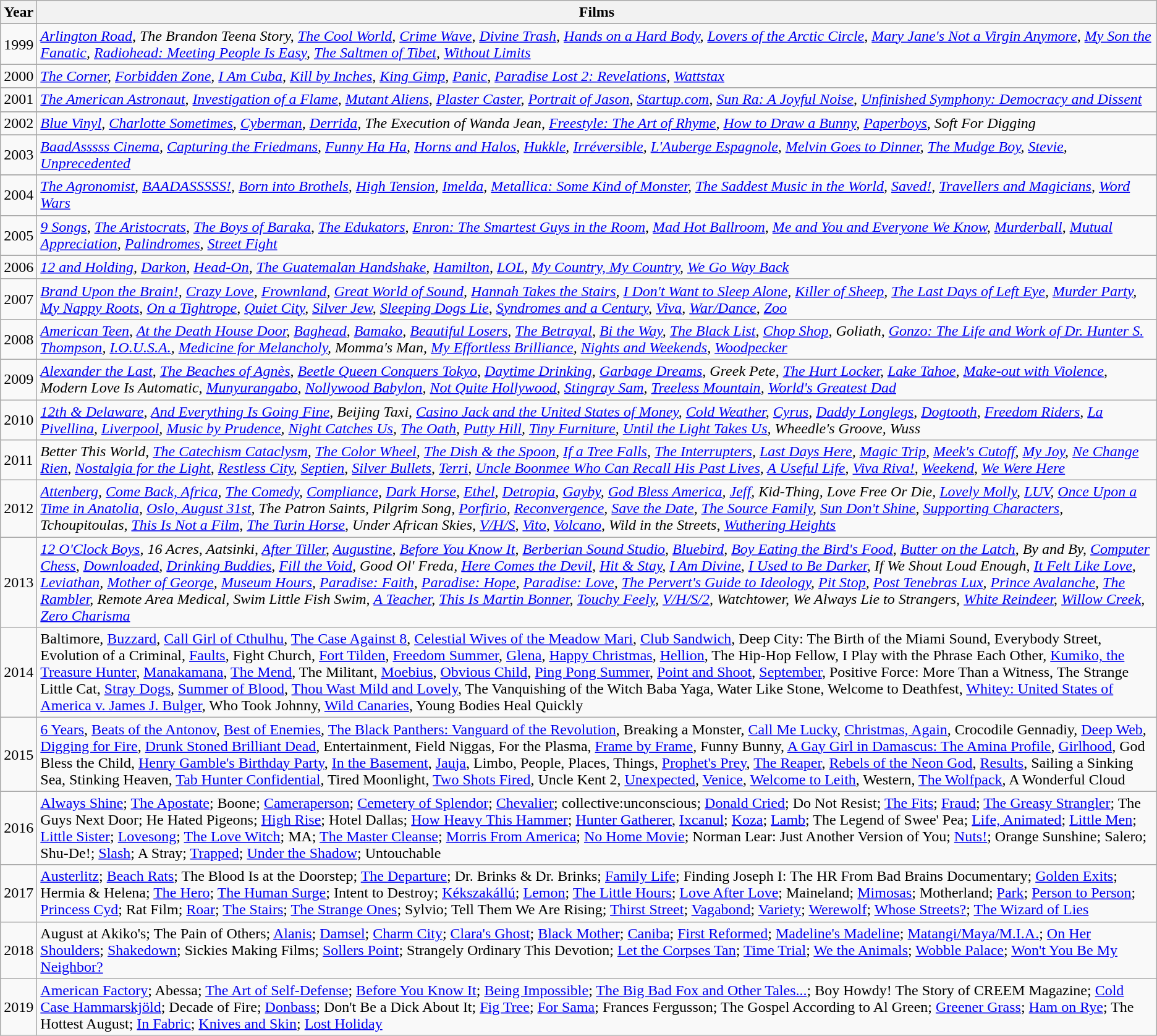<table class="wikitable" border="1">
<tr>
<th>Year</th>
<th>Films</th>
</tr>
<tr>
</tr>
<tr>
<td>1999</td>
<td><em><a href='#'>Arlington Road</a>, The Brandon Teena Story, <a href='#'>The Cool World</a>, <a href='#'>Crime Wave</a>, <a href='#'>Divine Trash</a>, <a href='#'>Hands on a Hard Body</a>, <a href='#'>Lovers of the Arctic Circle</a>, <a href='#'>Mary Jane's Not a Virgin Anymore</a>, <a href='#'>My Son the Fanatic</a>, <a href='#'>Radiohead: Meeting People Is Easy</a>, <a href='#'>The Saltmen of Tibet</a>, <a href='#'>Without Limits</a></em></td>
</tr>
<tr>
</tr>
<tr>
<td>2000</td>
<td><em><a href='#'>The Corner</a>, <a href='#'>Forbidden Zone</a>, <a href='#'>I Am Cuba</a>, <a href='#'>Kill by Inches</a>, <a href='#'>King Gimp</a>, <a href='#'>Panic</a>, <a href='#'>Paradise Lost 2: Revelations</a>, <a href='#'>Wattstax</a></em></td>
</tr>
<tr>
</tr>
<tr>
<td>2001</td>
<td><em><a href='#'>The American Astronaut</a>, <a href='#'>Investigation of a Flame</a>, <a href='#'>Mutant Aliens</a>, <a href='#'>Plaster Caster</a>, <a href='#'>Portrait of Jason</a>, <a href='#'>Startup.com</a>, <a href='#'>Sun Ra: A Joyful Noise</a>, <a href='#'>Unfinished Symphony: Democracy and Dissent</a></em></td>
</tr>
<tr>
</tr>
<tr>
<td>2002</td>
<td><em><a href='#'>Blue Vinyl</a>, <a href='#'>Charlotte Sometimes</a>, <a href='#'>Cyberman</a>,  <a href='#'>Derrida</a>, The Execution of Wanda Jean, <a href='#'>Freestyle: The Art of Rhyme</a>, <a href='#'>How to Draw a Bunny</a>, <a href='#'>Paperboys</a>, Soft For Digging</em></td>
</tr>
<tr>
</tr>
<tr>
<td>2003</td>
<td><em><a href='#'>BaadAsssss Cinema</a>, <a href='#'>Capturing the Friedmans</a>, <a href='#'>Funny Ha Ha</a>, <a href='#'>Horns and Halos</a>, <a href='#'>Hukkle</a>, <a href='#'>Irréversible</a>, <a href='#'>L'Auberge Espagnole</a>, <a href='#'>Melvin Goes to Dinner</a>, <a href='#'>The Mudge Boy</a>, <a href='#'>Stevie</a>, <a href='#'>Unprecedented</a></em></td>
</tr>
<tr>
</tr>
<tr>
<td>2004</td>
<td><em><a href='#'>The Agronomist</a>, <a href='#'>BAADASSSSS!</a>, <a href='#'>Born into Brothels</a>, <a href='#'>High Tension</a>, <a href='#'>Imelda</a>, <a href='#'>Metallica: Some Kind of Monster</a>, <a href='#'>The Saddest Music in the World</a>, <a href='#'>Saved!</a>, <a href='#'>Travellers and Magicians</a>, <a href='#'>Word Wars</a></em></td>
</tr>
<tr>
</tr>
<tr>
<td>2005</td>
<td><em><a href='#'>9 Songs</a>, <a href='#'>The Aristocrats</a>, <a href='#'>The Boys of Baraka</a>, <a href='#'>The Edukators</a>, <a href='#'>Enron: The Smartest Guys in the Room</a>, <a href='#'>Mad Hot Ballroom</a>, <a href='#'>Me and You and Everyone We Know</a>, <a href='#'>Murderball</a>, <a href='#'>Mutual Appreciation</a>, <a href='#'>Palindromes</a>, <a href='#'>Street Fight</a></em></td>
</tr>
<tr>
</tr>
<tr>
<td>2006</td>
<td><em><a href='#'>12 and Holding</a>, <a href='#'>Darkon</a>, <a href='#'>Head-On</a>, <a href='#'>The Guatemalan Handshake</a>, <a href='#'>Hamilton</a>, <a href='#'>LOL</a>, <a href='#'>My Country, My Country</a>, <a href='#'>We Go Way Back</a></em></td>
</tr>
<tr>
<td>2007</td>
<td><em><a href='#'>Brand Upon the Brain!</a>, <a href='#'>Crazy Love</a>, <a href='#'>Frownland</a>, <a href='#'>Great World of Sound</a>, <a href='#'>Hannah Takes the Stairs</a>, <a href='#'>I Don't Want to Sleep Alone</a>,  <a href='#'>Killer of Sheep</a>, <a href='#'>The Last Days of Left Eye</a>, <a href='#'>Murder Party</a>, <a href='#'>My Nappy Roots</a>, <a href='#'>On a Tightrope</a>, <a href='#'>Quiet City</a>, <a href='#'>Silver Jew</a>, <a href='#'>Sleeping Dogs Lie</a>, <a href='#'>Syndromes and a Century</a>, <a href='#'>Viva</a>, <a href='#'>War/Dance</a>, <a href='#'>Zoo</a></em></td>
</tr>
<tr>
<td>2008</td>
<td><em><a href='#'>American Teen</a>, <a href='#'>At the Death House Door</a>, <a href='#'>Baghead</a>, <a href='#'>Bamako</a>, <a href='#'>Beautiful Losers</a>, <a href='#'>The Betrayal</a>, <a href='#'>Bi the Way</a>, <a href='#'>The Black List</a>, <a href='#'>Chop Shop</a>, Goliath, <a href='#'>Gonzo: The Life and Work of Dr. Hunter S. Thompson</a>, <a href='#'>I.O.U.S.A.</a>, <a href='#'>Medicine for Melancholy</a>, Momma's Man, <a href='#'>My Effortless Brilliance</a>, <a href='#'>Nights and Weekends</a>, <a href='#'>Woodpecker</a></em></td>
</tr>
<tr>
<td>2009</td>
<td><em><a href='#'>Alexander the Last</a>, <a href='#'>The Beaches of Agnès</a>, <a href='#'>Beetle Queen Conquers Tokyo</a>, <a href='#'>Daytime Drinking</a>, <a href='#'>Garbage Dreams</a>, Greek Pete, <a href='#'>The Hurt Locker</a>, <a href='#'>Lake Tahoe</a>, <a href='#'>Make-out with Violence</a>, Modern Love Is Automatic, <a href='#'>Munyurangabo</a>, <a href='#'>Nollywood Babylon</a>, <a href='#'>Not Quite Hollywood</a>, <a href='#'>Stingray Sam</a>, <a href='#'>Treeless Mountain</a>, <a href='#'>World's Greatest Dad</a></em></td>
</tr>
<tr>
<td>2010</td>
<td><em><a href='#'>12th & Delaware</a>, <a href='#'>And Everything Is Going Fine</a>, Beijing Taxi, <a href='#'>Casino Jack and the United States of Money</a>, <a href='#'>Cold Weather</a>, <a href='#'>Cyrus</a>, <a href='#'>Daddy Longlegs</a>, <a href='#'>Dogtooth</a>, <a href='#'>Freedom Riders</a>, <a href='#'>La Pivellina</a>, <a href='#'>Liverpool</a>, <a href='#'>Music by Prudence</a>, <a href='#'>Night Catches Us</a>, <a href='#'>The Oath</a>, <a href='#'>Putty Hill</a>, <a href='#'>Tiny Furniture</a>, <a href='#'>Until the Light Takes Us</a>, Wheedle's Groove, Wuss</em></td>
</tr>
<tr>
<td>2011</td>
<td><em>Better This World, <a href='#'>The Catechism Cataclysm</a>, <a href='#'>The Color Wheel</a>, <a href='#'>The Dish & the Spoon</a>, <a href='#'>If a Tree Falls</a>, <a href='#'>The Interrupters</a>, <a href='#'>Last Days Here</a>, <a href='#'>Magic Trip</a>, <a href='#'>Meek's Cutoff</a>,  <a href='#'>My Joy</a>,  <a href='#'>Ne Change Rien</a>,  <a href='#'>Nostalgia for the Light</a>, <a href='#'>Restless City</a>, <a href='#'>Septien</a>, <a href='#'>Silver Bullets</a>,  <a href='#'>Terri</a>, <a href='#'>Uncle Boonmee Who Can Recall His Past Lives</a>, <a href='#'>A Useful Life</a>, <a href='#'>Viva Riva!</a>, <a href='#'>Weekend</a>, <a href='#'>We Were Here</a></em></td>
</tr>
<tr>
<td>2012</td>
<td><em><a href='#'>Attenberg</a>, <a href='#'>Come Back, Africa</a>, <a href='#'>The Comedy</a>, <a href='#'>Compliance</a>, <a href='#'>Dark Horse</a>, <a href='#'>Ethel</a>, <a href='#'>Detropia</a>, <a href='#'>Gayby</a>, <a href='#'>God Bless America</a>, <a href='#'>Jeff</a>,  Kid-Thing, Love Free Or Die, <a href='#'>Lovely Molly</a>, <a href='#'>LUV</a>, <a href='#'>Once Upon a Time in Anatolia</a>, <a href='#'>Oslo, August 31st</a>, The Patron Saints, Pilgrim Song, <a href='#'>Porfirio</a>, <a href='#'>Reconvergence</a>, <a href='#'>Save the Date</a>, <a href='#'>The Source Family</a>, <a href='#'>Sun Don't Shine</a>, <a href='#'>Supporting Characters</a>, Tchoupitoulas, <a href='#'>This Is Not a Film</a>, <a href='#'>The Turin Horse</a>, Under African Skies, <a href='#'>V/H/S</a>, <a href='#'>Vito</a>, <a href='#'>Volcano</a>, Wild in the Streets, <a href='#'>Wuthering Heights</a></em></td>
</tr>
<tr>
<td>2013</td>
<td><em><a href='#'>12 O'Clock Boys</a>, 16 Acres, Aatsinki, <a href='#'>After Tiller</a>, <a href='#'>Augustine</a>, <a href='#'>Before You Know It</a>, <a href='#'>Berberian Sound Studio</a>, <a href='#'>Bluebird</a>, <a href='#'>Boy Eating the Bird's Food</a>, <a href='#'>Butter on the Latch</a>, By and By, <a href='#'>Computer Chess</a>, <a href='#'>Downloaded</a>, <a href='#'>Drinking Buddies</a>, <a href='#'>Fill the Void</a>, Good Ol' Freda, <a href='#'>Here Comes the Devil</a>, <a href='#'>Hit & Stay</a>, <a href='#'>I Am Divine</a>, <a href='#'>I Used to Be Darker</a>, If We Shout Loud Enough, <a href='#'>It Felt Like Love</a>, <a href='#'>Leviathan</a>, <a href='#'>Mother of George</a>, <a href='#'>Museum Hours</a>, <a href='#'>Paradise: Faith</a>, <a href='#'>Paradise: Hope</a>, <a href='#'>Paradise: Love</a>, <a href='#'>The Pervert's Guide to Ideology</a>, <a href='#'>Pit Stop</a>, <a href='#'>Post Tenebras Lux</a>, <a href='#'>Prince Avalanche</a>, <a href='#'>The Rambler</a>, Remote Area Medical, Swim Little Fish Swim, <a href='#'>A Teacher</a>, <a href='#'>This Is Martin Bonner</a>, <a href='#'>Touchy Feely</a>, <a href='#'>V/H/S/2</a>, Watchtower, We Always Lie to Strangers, <a href='#'>White Reindeer</a>, <a href='#'>Willow Creek</a>, <a href='#'>Zero Charisma</a></em></td>
</tr>
<tr>
<td>2014</td>
<td>Baltimore, <a href='#'>Buzzard</a>, <a href='#'>Call Girl of Cthulhu</a>, <a href='#'>The Case Against 8</a>, <a href='#'>Celestial Wives of the Meadow Mari</a>, <a href='#'>Club Sandwich</a>, Deep City: The Birth of the Miami Sound, Everybody Street, Evolution of a Criminal, <a href='#'>Faults</a>, Fight Church, <a href='#'>Fort Tilden</a>, <a href='#'>Freedom Summer</a>, <a href='#'>Glena</a>, <a href='#'>Happy Christmas</a>, <a href='#'>Hellion</a>, The Hip-Hop Fellow, I Play with the Phrase Each Other, <a href='#'>Kumiko, the Treasure Hunter</a>, <a href='#'>Manakamana</a>, <a href='#'>The Mend</a>, The Militant, <a href='#'>Moebius</a>, <a href='#'>Obvious Child</a>, <a href='#'>Ping Pong Summer</a>, <a href='#'>Point and Shoot</a>, <a href='#'>September</a>, Positive Force: More Than a Witness, The Strange Little Cat, <a href='#'>Stray Dogs</a>, <a href='#'>Summer of Blood</a>, <a href='#'>Thou Wast Mild and Lovely</a>, The Vanquishing of the Witch Baba Yaga, Water Like Stone, Welcome to Deathfest, <a href='#'>Whitey: United States of America v. James J. Bulger</a>, Who Took Johnny, <a href='#'>Wild Canaries</a>, Young Bodies Heal Quickly<em></td>
</tr>
<tr>
<td>2015</td>
<td></em><a href='#'>6 Years</a>, <a href='#'>Beats of the Antonov</a>, <a href='#'>Best of Enemies</a>, <a href='#'>The Black Panthers: Vanguard of the Revolution</a>, Breaking a Monster, <a href='#'>Call Me Lucky</a>, <a href='#'>Christmas, Again</a>, Crocodile Gennadiy, <a href='#'>Deep Web</a>, <a href='#'>Digging for Fire</a>, <a href='#'>Drunk Stoned Brilliant Dead</a>, Entertainment, Field Niggas, For the Plasma, <a href='#'>Frame by Frame</a>, Funny Bunny, <a href='#'>A Gay Girl in Damascus: The Amina Profile</a>, <a href='#'>Girlhood</a>, God Bless the Child, <a href='#'>Henry Gamble's Birthday Party</a>, <a href='#'>In the Basement</a>, <a href='#'>Jauja</a>, Limbo, People, Places, Things, <a href='#'>Prophet's Prey</a>, <a href='#'>The Reaper</a>, <a href='#'>Rebels of the Neon God</a>, <a href='#'>Results</a>, Sailing a Sinking Sea, Stinking Heaven, <a href='#'>Tab Hunter Confidential</a>, Tired Moonlight, <a href='#'>Two Shots Fired</a>, Uncle Kent 2, <a href='#'>Unexpected</a>, <a href='#'>Venice</a>, <a href='#'>Welcome to Leith</a>, Western, <a href='#'>The Wolfpack</a>, A Wonderful Cloud<em></td>
</tr>
<tr>
<td>2016</td>
<td></em><a href='#'>Always Shine</a>; <a href='#'>The Apostate</a>; Boone; <a href='#'>Cameraperson</a>; <a href='#'>Cemetery of Splendor</a>; <a href='#'>Chevalier</a>; collective:unconscious; <a href='#'>Donald Cried</a>; Do Not Resist; <a href='#'>The Fits</a>; <a href='#'>Fraud</a>; <a href='#'>The Greasy Strangler</a>; The Guys Next Door; He Hated Pigeons; <a href='#'>High Rise</a>; Hotel Dallas; <a href='#'>How Heavy This Hammer</a>; <a href='#'>Hunter Gatherer</a>, <a href='#'>Ixcanul</a>; <a href='#'>Koza</a>; <a href='#'>Lamb</a>; The Legend of Swee' Pea; <a href='#'>Life, Animated</a>; <a href='#'>Little Men</a>; <a href='#'>Little Sister</a>; <a href='#'>Lovesong</a>; <a href='#'>The Love Witch</a>; MA; <a href='#'>The Master Cleanse</a>; <a href='#'>Morris From America</a>; <a href='#'>No Home Movie</a>; Norman Lear: Just Another Version of You; <a href='#'>Nuts!</a>; Orange Sunshine; Salero; Shu-De!; <a href='#'>Slash</a>; A Stray; <a href='#'>Trapped</a>; <a href='#'>Under the Shadow</a>; Untouchable<em></td>
</tr>
<tr>
<td>2017</td>
<td></em><a href='#'>Austerlitz</a>; <a href='#'>Beach Rats</a>; The Blood Is at the Doorstep; <a href='#'>The Departure</a>; Dr. Brinks & Dr. Brinks; <a href='#'>Family Life</a>; Finding Joseph I: The HR From Bad Brains Documentary; <a href='#'>Golden Exits</a>; Hermia & Helena; <a href='#'>The Hero</a>; <a href='#'>The Human Surge</a>; Intent to Destroy; <a href='#'>Kékszakállú</a>; <a href='#'>Lemon</a>; <a href='#'>The Little Hours</a>; <a href='#'>Love After Love</a>; Maineland; <a href='#'>Mimosas</a>; Motherland; <a href='#'>Park</a>; <a href='#'>Person to Person</a>; <a href='#'>Princess Cyd</a>; Rat Film; <a href='#'>Roar</a>; <a href='#'>The Stairs</a>; <a href='#'>The Strange Ones</a>; Sylvio; Tell Them We Are Rising; <a href='#'>Thirst Street</a>; <a href='#'>Vagabond</a>; <a href='#'>Variety</a>; <a href='#'>Werewolf</a>; <a href='#'>Whose Streets?</a>; <a href='#'>The Wizard of Lies</a><em></td>
</tr>
<tr>
<td>2018</td>
<td>August at Akiko's; The Pain of Others; <a href='#'>Alanis</a>; <a href='#'>Damsel</a>; <a href='#'>Charm City</a>; <a href='#'>Clara's Ghost</a>; <a href='#'>Black Mother</a>; <a href='#'>Caniba</a>; <a href='#'>First Reformed</a>; <a href='#'>Madeline's Madeline</a>; <a href='#'>Matangi/Maya/M.I.A.</a>; <a href='#'>On Her Shoulders</a>; <a href='#'>Shakedown</a>; Sickies Making Films; <a href='#'>Sollers Point</a>; Strangely Ordinary This Devotion; <a href='#'>Let the Corpses Tan</a>; <a href='#'>Time Trial</a>; <a href='#'>We the Animals</a>; <a href='#'>Wobble Palace</a>; <a href='#'>Won't You Be My Neighbor?</a></td>
</tr>
<tr>
<td>2019</td>
<td><a href='#'>American Factory</a>; Abessa; <a href='#'>The Art of Self-Defense</a>; <a href='#'>Before You Know It</a>; <a href='#'>Being Impossible</a>; <a href='#'>The Big Bad Fox and Other Tales...</a>; Boy Howdy! The Story of CREEM Magazine; <a href='#'>Cold Case Hammarskjöld</a>; Decade of Fire; <a href='#'>Donbass</a>; Don't Be a Dick About It; <a href='#'>Fig Tree</a>; <a href='#'>For Sama</a>; Frances Fergusson; The Gospel According to Al Green; <a href='#'>Greener Grass</a>; <a href='#'>Ham on Rye</a>; The Hottest August; <a href='#'>In Fabric</a>; <a href='#'>Knives and Skin</a>; <a href='#'>Lost Holiday</a></td>
</tr>
</table>
